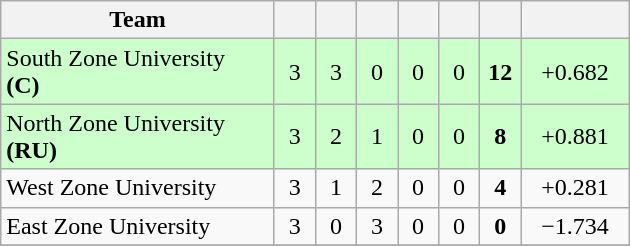<table class="wikitable" style="text-align:center">
<tr>
<th style="width:175px;">Team</th>
<th style="width:20px;"></th>
<th style="width:20px;"></th>
<th style="width:20px;"></th>
<th style="width:20px;"></th>
<th style="width:20px;"></th>
<th style="width:20px;"></th>
<th style="width:65px;"></th>
</tr>
<tr style="background:#cfc;">
<td style="text-align:left">South Zone University<br><strong>(C)</strong></td>
<td>3</td>
<td>3</td>
<td>0</td>
<td>0</td>
<td>0</td>
<td><strong>12</strong></td>
<td>+0.682</td>
</tr>
<tr style="background:#cfc;">
<td style="text-align:left">North Zone University<br><strong>(RU)</strong></td>
<td>3</td>
<td>2</td>
<td>1</td>
<td>0</td>
<td>0</td>
<td><strong>8</strong></td>
<td>+0.881</td>
</tr>
<tr>
<td style="text-align:left">West Zone University</td>
<td>3</td>
<td>1</td>
<td>2</td>
<td>0</td>
<td>0</td>
<td><strong>4</strong></td>
<td>+0.281</td>
</tr>
<tr>
<td style="text-align:left">East Zone University</td>
<td>3</td>
<td>0</td>
<td>3</td>
<td>0</td>
<td>0</td>
<td><strong>0</strong></td>
<td>−1.734</td>
</tr>
<tr>
</tr>
</table>
